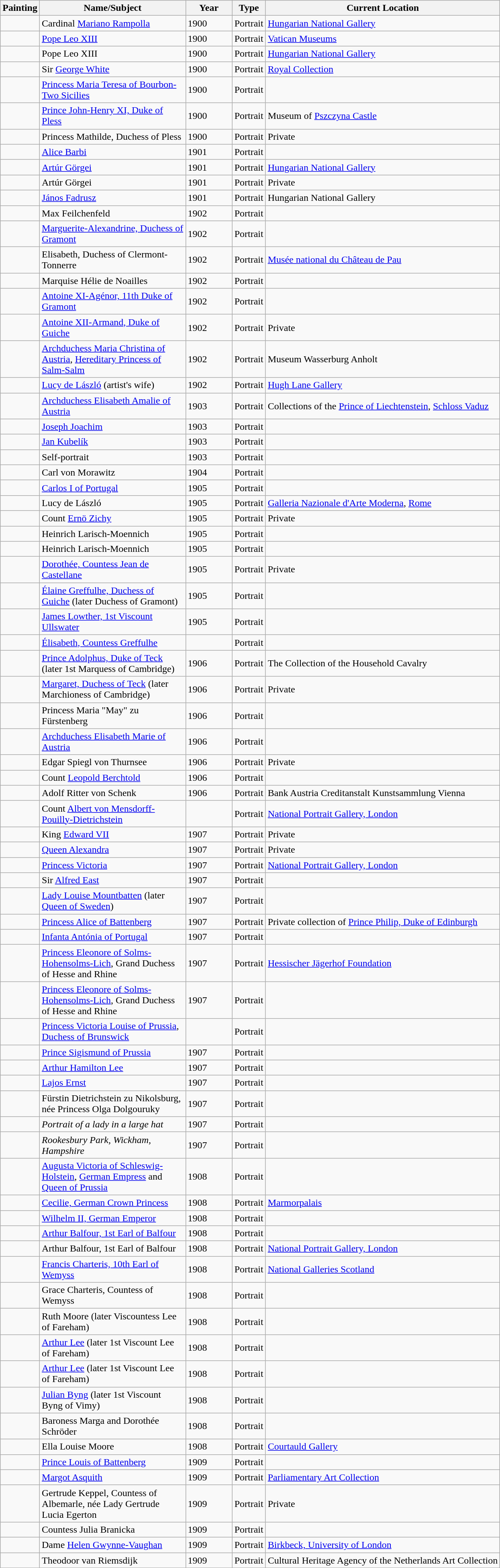<table class="sortable wikitable" style="margin-left:0.5em; text-align:left">
<tr>
<th>Painting</th>
<th width="235">Name/Subject</th>
<th width="70">Year</th>
<th>Type</th>
<th>Current Location</th>
</tr>
<tr>
<td></td>
<td>Cardinal <a href='#'>Mariano Rampolla</a></td>
<td>1900</td>
<td>Portrait</td>
<td><a href='#'>Hungarian National Gallery</a></td>
</tr>
<tr>
<td></td>
<td><a href='#'>Pope Leo XIII</a></td>
<td>1900</td>
<td>Portrait</td>
<td><a href='#'>Vatican Museums</a></td>
</tr>
<tr>
<td></td>
<td>Pope Leo XIII</td>
<td>1900</td>
<td>Portrait</td>
<td><a href='#'>Hungarian National Gallery</a></td>
</tr>
<tr>
<td></td>
<td>Sir <a href='#'>George White</a></td>
<td>1900</td>
<td>Portrait</td>
<td><a href='#'>Royal Collection</a></td>
</tr>
<tr>
<td></td>
<td><a href='#'>Princess Maria Teresa of Bourbon-Two Sicilies</a></td>
<td>1900</td>
<td>Portrait</td>
<td></td>
</tr>
<tr>
<td></td>
<td><a href='#'>Prince John-Henry XI, Duke of Pless</a></td>
<td>1900</td>
<td>Portrait</td>
<td>Museum of <a href='#'>Pszczyna Castle</a></td>
</tr>
<tr>
<td></td>
<td>Princess Mathilde, Duchess of Pless</td>
<td>1900</td>
<td>Portrait</td>
<td>Private</td>
</tr>
<tr>
<td></td>
<td><a href='#'>Alice Barbi</a></td>
<td>1901</td>
<td>Portrait</td>
<td></td>
</tr>
<tr>
<td></td>
<td><a href='#'>Artúr Görgei</a></td>
<td>1901</td>
<td>Portrait</td>
<td><a href='#'>Hungarian National Gallery</a></td>
</tr>
<tr>
<td></td>
<td>Artúr Görgei</td>
<td>1901</td>
<td>Portrait</td>
<td>Private</td>
</tr>
<tr>
<td></td>
<td><a href='#'>János Fadrusz</a></td>
<td>1901</td>
<td>Portrait</td>
<td>Hungarian National Gallery</td>
</tr>
<tr>
<td></td>
<td>Max Feilchenfeld</td>
<td>1902</td>
<td>Portrait</td>
<td></td>
</tr>
<tr>
<td></td>
<td><a href='#'>Marguerite-Alexandrine, Duchess of Gramont</a></td>
<td>1902</td>
<td>Portrait</td>
<td></td>
</tr>
<tr>
<td></td>
<td>Elisabeth, Duchess of Clermont-Tonnerre</td>
<td>1902</td>
<td>Portrait</td>
<td><a href='#'>Musée national du Château de Pau</a></td>
</tr>
<tr>
<td></td>
<td>Marquise Hélie de Noailles</td>
<td>1902</td>
<td>Portrait</td>
<td></td>
</tr>
<tr>
<td></td>
<td><a href='#'>Antoine XI-Agénor, 11th Duke of Gramont</a></td>
<td>1902</td>
<td>Portrait</td>
<td></td>
</tr>
<tr>
<td></td>
<td><a href='#'>Antoine XII-Armand, Duke of Guiche</a></td>
<td>1902</td>
<td>Portrait</td>
<td>Private</td>
</tr>
<tr>
<td></td>
<td><a href='#'>Archduchess Maria Christina of Austria</a>, <a href='#'>Hereditary Princess of Salm-Salm</a></td>
<td>1902</td>
<td>Portrait</td>
<td>Museum Wasserburg Anholt</td>
</tr>
<tr>
<td></td>
<td><a href='#'>Lucy de László</a> (artist's wife)</td>
<td>1902</td>
<td>Portrait</td>
<td><a href='#'>Hugh Lane Gallery</a></td>
</tr>
<tr>
<td></td>
<td><a href='#'>Archduchess Elisabeth Amalie of Austria</a></td>
<td>1903</td>
<td>Portrait</td>
<td>Collections of the <a href='#'>Prince of Liechtenstein</a>, <a href='#'>Schloss Vaduz</a></td>
</tr>
<tr>
<td></td>
<td><a href='#'>Joseph Joachim</a></td>
<td>1903</td>
<td>Portrait</td>
<td></td>
</tr>
<tr>
<td></td>
<td><a href='#'>Jan Kubelík</a></td>
<td>1903</td>
<td>Portrait</td>
<td></td>
</tr>
<tr>
<td></td>
<td>Self-portrait</td>
<td>1903</td>
<td>Portrait</td>
<td></td>
</tr>
<tr>
<td></td>
<td>Carl von Morawitz</td>
<td>1904</td>
<td>Portrait</td>
<td></td>
</tr>
<tr>
<td></td>
<td><a href='#'>Carlos I of Portugal</a></td>
<td>1905</td>
<td>Portrait</td>
<td></td>
</tr>
<tr>
<td></td>
<td>Lucy de László</td>
<td>1905</td>
<td>Portrait</td>
<td><a href='#'>Galleria Nazionale d'Arte Moderna</a>, <a href='#'>Rome</a></td>
</tr>
<tr>
<td></td>
<td>Count <a href='#'>Ernö Zichy</a></td>
<td>1905</td>
<td>Portrait</td>
<td>Private</td>
</tr>
<tr>
<td></td>
<td>Heinrich Larisch-Moennich</td>
<td>1905</td>
<td>Portrait</td>
<td></td>
</tr>
<tr>
<td></td>
<td>Heinrich Larisch-Moennich</td>
<td>1905</td>
<td>Portrait</td>
<td></td>
</tr>
<tr>
<td></td>
<td><a href='#'>Dorothée, Countess Jean de Castellane</a></td>
<td>1905</td>
<td>Portrait</td>
<td>Private</td>
</tr>
<tr>
<td></td>
<td><a href='#'>Élaine Greffulhe, Duchess of Guiche</a> (later Duchess of Gramont)</td>
<td>1905</td>
<td>Portrait</td>
<td></td>
</tr>
<tr>
<td></td>
<td><a href='#'>James Lowther, 1st Viscount Ullswater</a></td>
<td>1905</td>
<td>Portrait</td>
<td></td>
</tr>
<tr>
<td></td>
<td><a href='#'>Élisabeth, Countess Greffulhe</a></td>
<td></td>
<td>Portrait</td>
<td></td>
</tr>
<tr>
<td></td>
<td><a href='#'>Prince Adolphus, Duke of Teck</a> (later 1st Marquess of Cambridge)</td>
<td>1906</td>
<td>Portrait</td>
<td>The Collection of the Household Cavalry</td>
</tr>
<tr>
<td></td>
<td><a href='#'>Margaret, Duchess of Teck</a> (later Marchioness of Cambridge)</td>
<td>1906</td>
<td>Portrait</td>
<td>Private</td>
</tr>
<tr>
<td></td>
<td>Princess Maria "May" zu Fürstenberg</td>
<td>1906</td>
<td>Portrait</td>
<td></td>
</tr>
<tr>
<td></td>
<td><a href='#'>Archduchess Elisabeth Marie of Austria</a></td>
<td>1906</td>
<td>Portrait</td>
<td></td>
</tr>
<tr>
<td></td>
<td>Edgar Spiegl von Thurnsee</td>
<td>1906</td>
<td>Portrait</td>
<td>Private</td>
</tr>
<tr>
<td></td>
<td>Count <a href='#'>Leopold Berchtold</a></td>
<td>1906</td>
<td>Portrait</td>
<td></td>
</tr>
<tr>
<td></td>
<td>Adolf Ritter von Schenk</td>
<td>1906</td>
<td>Portrait</td>
<td>Bank Austria Creditanstalt Kunstsammlung Vienna</td>
</tr>
<tr>
<td></td>
<td>Count <a href='#'>Albert von Mensdorff-Pouilly-Dietrichstein</a></td>
<td></td>
<td>Portrait</td>
<td><a href='#'>National Portrait Gallery, London</a></td>
</tr>
<tr>
<td></td>
<td>King <a href='#'>Edward VII</a></td>
<td>1907</td>
<td>Portrait</td>
<td>Private</td>
</tr>
<tr>
<td></td>
<td><a href='#'>Queen Alexandra</a></td>
<td>1907</td>
<td>Portrait</td>
<td>Private</td>
</tr>
<tr>
<td></td>
<td><a href='#'>Princess Victoria</a></td>
<td>1907</td>
<td>Portrait</td>
<td><a href='#'>National Portrait Gallery, London</a></td>
</tr>
<tr>
<td></td>
<td>Sir <a href='#'>Alfred East</a></td>
<td>1907</td>
<td>Portrait</td>
<td></td>
</tr>
<tr>
<td></td>
<td><a href='#'>Lady Louise Mountbatten</a> (later <a href='#'>Queen of Sweden</a>)</td>
<td>1907</td>
<td>Portrait</td>
<td></td>
</tr>
<tr>
<td></td>
<td><a href='#'>Princess Alice of Battenberg</a></td>
<td>1907</td>
<td>Portrait</td>
<td>Private collection of <a href='#'>Prince Philip, Duke of Edinburgh</a></td>
</tr>
<tr>
<td></td>
<td><a href='#'>Infanta Antónia of Portugal</a></td>
<td>1907</td>
<td>Portrait</td>
<td></td>
</tr>
<tr>
<td></td>
<td><a href='#'>Princess Eleonore of Solms-Hohensolms-Lich</a>, Grand Duchess of Hesse and Rhine</td>
<td>1907</td>
<td>Portrait</td>
<td><a href='#'>Hessischer Jägerhof Foundation</a></td>
</tr>
<tr>
<td></td>
<td><a href='#'>Princess Eleonore of Solms-Hohensolms-Lich</a>, Grand Duchess of Hesse and Rhine</td>
<td>1907</td>
<td>Portrait</td>
<td></td>
</tr>
<tr>
<td></td>
<td><a href='#'>Princess Victoria Louise of Prussia</a>, <a href='#'>Duchess of Brunswick</a></td>
<td></td>
<td>Portrait</td>
<td></td>
</tr>
<tr>
<td></td>
<td><a href='#'>Prince Sigismund of Prussia</a></td>
<td>1907</td>
<td>Portrait</td>
<td></td>
</tr>
<tr>
<td></td>
<td><a href='#'>Arthur Hamilton Lee</a></td>
<td>1907</td>
<td>Portrait</td>
<td></td>
</tr>
<tr>
<td></td>
<td><a href='#'>Lajos Ernst</a></td>
<td>1907</td>
<td>Portrait</td>
<td></td>
</tr>
<tr>
<td></td>
<td>Fürstin Dietrichstein zu Nikolsburg, née Princess Olga Dolgouruky</td>
<td>1907</td>
<td>Portrait</td>
<td></td>
</tr>
<tr>
<td></td>
<td><em>Portrait of a lady in a large hat</em></td>
<td>1907</td>
<td>Portrait</td>
<td></td>
</tr>
<tr>
<td></td>
<td><em>Rookesbury Park, Wickham, Hampshire</em></td>
<td>1907</td>
<td>Portrait</td>
<td></td>
</tr>
<tr>
<td></td>
<td><a href='#'>Augusta Victoria of Schleswig-Holstein</a>, <a href='#'>German Empress</a> and <a href='#'>Queen of Prussia</a></td>
<td>1908</td>
<td>Portrait</td>
<td></td>
</tr>
<tr>
<td></td>
<td><a href='#'>Cecilie, German Crown Princess</a></td>
<td>1908</td>
<td>Portrait</td>
<td><a href='#'>Marmorpalais</a></td>
</tr>
<tr>
<td></td>
<td><a href='#'>Wilhelm II, German Emperor</a></td>
<td>1908</td>
<td>Portrait</td>
<td></td>
</tr>
<tr>
<td></td>
<td><a href='#'>Arthur Balfour, 1st Earl of Balfour</a></td>
<td>1908</td>
<td>Portrait</td>
<td></td>
</tr>
<tr>
<td></td>
<td>Arthur Balfour, 1st Earl of Balfour</td>
<td>1908</td>
<td>Portrait</td>
<td><a href='#'>National Portrait Gallery, London</a></td>
</tr>
<tr>
<td></td>
<td><a href='#'>Francis Charteris, 10th Earl of Wemyss</a></td>
<td>1908</td>
<td>Portrait</td>
<td><a href='#'>National Galleries Scotland</a></td>
</tr>
<tr>
<td></td>
<td>Grace Charteris, Countess of Wemyss</td>
<td>1908</td>
<td>Portrait</td>
<td></td>
</tr>
<tr>
<td></td>
<td>Ruth Moore (later Viscountess Lee of Fareham)</td>
<td>1908</td>
<td>Portrait</td>
<td></td>
</tr>
<tr>
<td></td>
<td><a href='#'>Arthur Lee</a> (later 1st Viscount Lee of Fareham)</td>
<td>1908</td>
<td>Portrait</td>
<td></td>
</tr>
<tr>
<td></td>
<td><a href='#'>Arthur Lee</a> (later 1st Viscount Lee of Fareham)</td>
<td>1908</td>
<td>Portrait</td>
<td></td>
</tr>
<tr>
<td></td>
<td><a href='#'>Julian Byng</a> (later 1st Viscount Byng of Vimy)</td>
<td>1908</td>
<td>Portrait</td>
<td></td>
</tr>
<tr>
<td></td>
<td>Baroness Marga and Dorothée Schröder</td>
<td>1908</td>
<td>Portrait</td>
<td></td>
</tr>
<tr>
<td></td>
<td>Ella Louise Moore</td>
<td>1908</td>
<td>Portrait</td>
<td><a href='#'>Courtauld Gallery</a></td>
</tr>
<tr>
<td></td>
<td><a href='#'>Prince Louis of Battenberg</a></td>
<td>1909</td>
<td>Portrait</td>
<td></td>
</tr>
<tr>
<td></td>
<td><a href='#'>Margot Asquith</a></td>
<td>1909</td>
<td>Portrait</td>
<td><a href='#'>Parliamentary Art Collection</a></td>
</tr>
<tr>
<td></td>
<td>Gertrude Keppel, Countess of Albemarle, née Lady Gertrude Lucia Egerton</td>
<td>1909</td>
<td>Portrait</td>
<td>Private</td>
</tr>
<tr>
<td></td>
<td>Countess Julia Branicka</td>
<td>1909</td>
<td>Portrait</td>
<td></td>
</tr>
<tr>
<td></td>
<td>Dame <a href='#'>Helen Gwynne-Vaughan</a></td>
<td>1909</td>
<td>Portrait</td>
<td><a href='#'>Birkbeck, University of London</a></td>
</tr>
<tr>
<td></td>
<td>Theodoor van Riemsdijk</td>
<td>1909</td>
<td>Portrait</td>
<td>Cultural Heritage Agency of the Netherlands Art Collection</td>
</tr>
</table>
